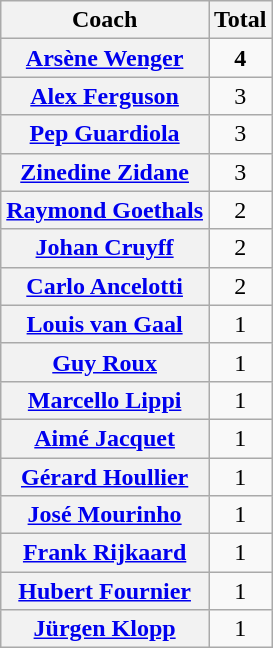<table class="wikitable plainrowheaders sortable" style="text-align:center;">
<tr>
<th scope=col>Coach</th>
<th scope=col>Total</th>
</tr>
<tr>
<th align="left" scope="row"> <a href='#'>Arsène Wenger</a></th>
<td><strong>4</strong></td>
</tr>
<tr>
<th align="left" scope="row"> <a href='#'>Alex Ferguson</a></th>
<td>3</td>
</tr>
<tr>
<th align="left" scope="row"> <a href='#'>Pep Guardiola</a></th>
<td>3</td>
</tr>
<tr>
<th align="left" scope="row"> <a href='#'>Zinedine Zidane</a></th>
<td>3</td>
</tr>
<tr>
<th align="left" scope="row"> <a href='#'>Raymond Goethals</a></th>
<td>2</td>
</tr>
<tr>
<th align="left" scope="row"> <a href='#'>Johan Cruyff</a></th>
<td>2</td>
</tr>
<tr>
<th align="left" scope="row"> <a href='#'>Carlo Ancelotti</a></th>
<td>2</td>
</tr>
<tr>
<th align="left" scope="row"> <a href='#'>Louis van Gaal</a></th>
<td>1</td>
</tr>
<tr>
<th align="left" scope="row"> <a href='#'>Guy Roux</a></th>
<td>1</td>
</tr>
<tr>
<th align="left" scope="row"> <a href='#'>Marcello Lippi</a></th>
<td>1</td>
</tr>
<tr>
<th align="left" scope="row"> <a href='#'>Aimé Jacquet</a></th>
<td>1</td>
</tr>
<tr>
<th align="left" scope="row"> <a href='#'>Gérard Houllier</a></th>
<td>1</td>
</tr>
<tr>
<th align="left" scope="row"> <a href='#'>José Mourinho</a></th>
<td>1</td>
</tr>
<tr>
<th align="left" scope="row"> <a href='#'>Frank Rijkaard</a></th>
<td>1</td>
</tr>
<tr>
<th align="left" scope="row"> <a href='#'>Hubert Fournier</a></th>
<td>1</td>
</tr>
<tr>
<th align="left" scope="row"> <a href='#'>Jürgen Klopp</a></th>
<td>1</td>
</tr>
</table>
